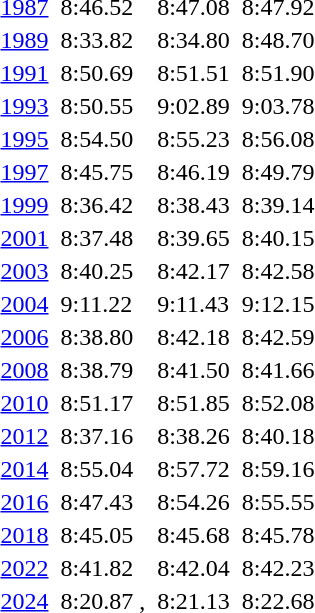<table>
<tr valign="top">
<td><a href='#'>1987</a><br></td>
<td></td>
<td>8:46.52</td>
<td></td>
<td>8:47.08</td>
<td></td>
<td>8:47.92</td>
</tr>
<tr valign="top">
<td><a href='#'>1989</a><br></td>
<td></td>
<td>8:33.82 </td>
<td></td>
<td>8:34.80 </td>
<td></td>
<td>8:48.70 </td>
</tr>
<tr valign="top">
<td><a href='#'>1991</a><br></td>
<td></td>
<td>8:50.69 </td>
<td></td>
<td>8:51.51</td>
<td></td>
<td>8:51.90 </td>
</tr>
<tr valign="top">
<td><a href='#'>1993</a><br></td>
<td></td>
<td>8:50.55</td>
<td></td>
<td>9:02.89</td>
<td></td>
<td>9:03.78</td>
</tr>
<tr valign="top">
<td><a href='#'>1995</a><br></td>
<td></td>
<td>8:54.50</td>
<td></td>
<td>8:55.23</td>
<td></td>
<td>8:56.08 </td>
</tr>
<tr valign="top">
<td><a href='#'>1997</a><br></td>
<td></td>
<td>8:45.75 </td>
<td></td>
<td>8:46.19 </td>
<td></td>
<td>8:49.79</td>
</tr>
<tr valign="top">
<td><a href='#'>1999</a><br></td>
<td></td>
<td>8:36.42</td>
<td></td>
<td>8:38.43 </td>
<td></td>
<td>8:39.14 </td>
</tr>
<tr valign="top">
<td><a href='#'>2001</a><br></td>
<td></td>
<td>8:37.48 </td>
<td></td>
<td>8:39.65</td>
<td></td>
<td>8:40.15 </td>
</tr>
<tr valign="top">
<td><a href='#'>2003</a><br></td>
<td></td>
<td>8:40.25</td>
<td></td>
<td>8:42.17</td>
<td></td>
<td>8:42.58 </td>
</tr>
<tr valign="top">
<td><a href='#'>2004</a><br></td>
<td></td>
<td>9:11.22</td>
<td></td>
<td>9:11.43</td>
<td></td>
<td>9:12.15</td>
</tr>
<tr valign="top">
<td><a href='#'>2006</a><br></td>
<td></td>
<td>8:38.80</td>
<td></td>
<td>8:42.18</td>
<td></td>
<td>8:42.59 </td>
</tr>
<tr valign="top">
<td><a href='#'>2008</a><br></td>
<td></td>
<td>8:38.79</td>
<td></td>
<td>8:41.50</td>
<td></td>
<td>8:41.66</td>
</tr>
<tr valign="top">
<td><a href='#'>2010</a><br></td>
<td></td>
<td>8:51.17</td>
<td></td>
<td>8:51.85</td>
<td></td>
<td>8:52.08</td>
</tr>
<tr valign="top">
<td><a href='#'>2012</a><br></td>
<td></td>
<td>8:37.16</td>
<td></td>
<td>8:38.26</td>
<td></td>
<td>8:40.18</td>
</tr>
<tr valign="top">
<td><a href='#'>2014</a><br></td>
<td></td>
<td>8:55.04</td>
<td></td>
<td>8:57.72</td>
<td></td>
<td>8:59.16</td>
</tr>
<tr valign="top">
<td><a href='#'>2016</a><br></td>
<td></td>
<td>8:47.43</td>
<td></td>
<td>8:54.26</td>
<td></td>
<td>8:55.55</td>
</tr>
<tr valign="top">
<td><a href='#'>2018</a><br></td>
<td></td>
<td>8:45.05</td>
<td></td>
<td>8:45.68 </td>
<td></td>
<td>8:45.78 </td>
</tr>
<tr valign="top">
<td><a href='#'>2022</a><br></td>
<td></td>
<td>8:41.82 </td>
<td></td>
<td>8:42.04</td>
<td></td>
<td>8:42.23</td>
</tr>
<tr valign="top">
<td><a href='#'>2024</a><br></td>
<td></td>
<td>8:20.87 , </td>
<td></td>
<td>8:21.13</td>
<td></td>
<td>8:22.68 </td>
</tr>
</table>
